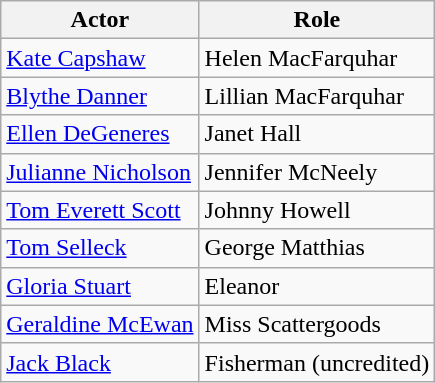<table class="wikitable">
<tr>
<th>Actor</th>
<th>Role</th>
</tr>
<tr>
<td><a href='#'>Kate Capshaw</a></td>
<td>Helen MacFarquhar</td>
</tr>
<tr>
<td><a href='#'>Blythe Danner</a></td>
<td>Lillian MacFarquhar</td>
</tr>
<tr>
<td><a href='#'>Ellen DeGeneres</a></td>
<td>Janet Hall</td>
</tr>
<tr>
<td><a href='#'>Julianne Nicholson</a></td>
<td>Jennifer McNeely</td>
</tr>
<tr>
<td><a href='#'>Tom Everett Scott</a></td>
<td>Johnny Howell</td>
</tr>
<tr>
<td><a href='#'>Tom Selleck</a></td>
<td>George Matthias</td>
</tr>
<tr>
<td><a href='#'>Gloria Stuart</a></td>
<td>Eleanor</td>
</tr>
<tr>
<td><a href='#'>Geraldine McEwan</a></td>
<td>Miss Scattergoods</td>
</tr>
<tr>
<td><a href='#'>Jack Black</a></td>
<td>Fisherman (uncredited)</td>
</tr>
</table>
